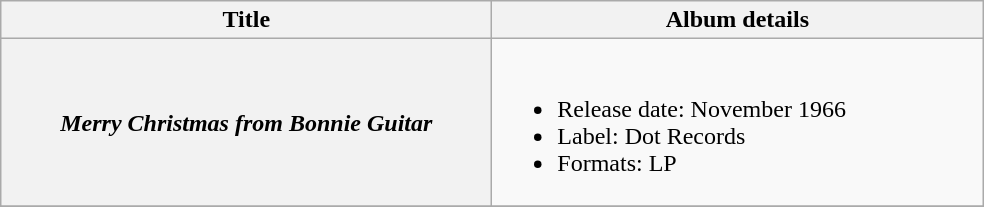<table class="wikitable plainrowheaders" style="text-align:center;">
<tr>
<th scope="col" style="width:20em;">Title</th>
<th scope="col" style="width:20em;">Album details</th>
</tr>
<tr>
<th scope="row"><em>Merry Christmas from Bonnie Guitar</em></th>
<td align="left"><br><ul><li>Release date: November 1966</li><li>Label: Dot Records</li><li>Formats: LP</li></ul></td>
</tr>
<tr>
</tr>
</table>
